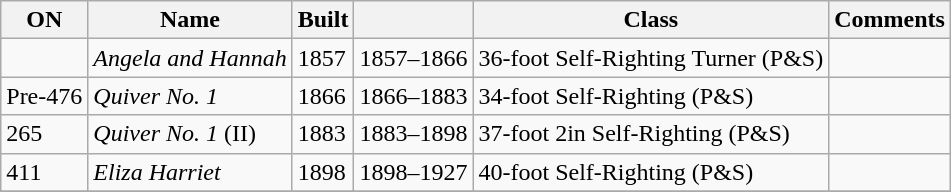<table class="wikitable">
<tr>
<th>ON</th>
<th>Name</th>
<th>Built</th>
<th></th>
<th>Class</th>
<th>Comments</th>
</tr>
<tr>
<td></td>
<td><em>Angela and Hannah</em></td>
<td>1857</td>
<td>1857–1866</td>
<td>36-foot Self-Righting Turner (P&S)</td>
<td></td>
</tr>
<tr>
<td>Pre-476</td>
<td><em>Quiver No. 1</em></td>
<td>1866</td>
<td>1866–1883</td>
<td>34-foot Self-Righting (P&S)</td>
<td></td>
</tr>
<tr>
<td>265</td>
<td><em>Quiver No. 1</em> (II)</td>
<td>1883</td>
<td>1883–1898</td>
<td>37-foot 2in Self-Righting (P&S)</td>
<td></td>
</tr>
<tr>
<td>411</td>
<td><em>Eliza Harriet</em></td>
<td>1898</td>
<td>1898–1927</td>
<td>40-foot Self-Righting (P&S)</td>
<td></td>
</tr>
<tr>
</tr>
</table>
